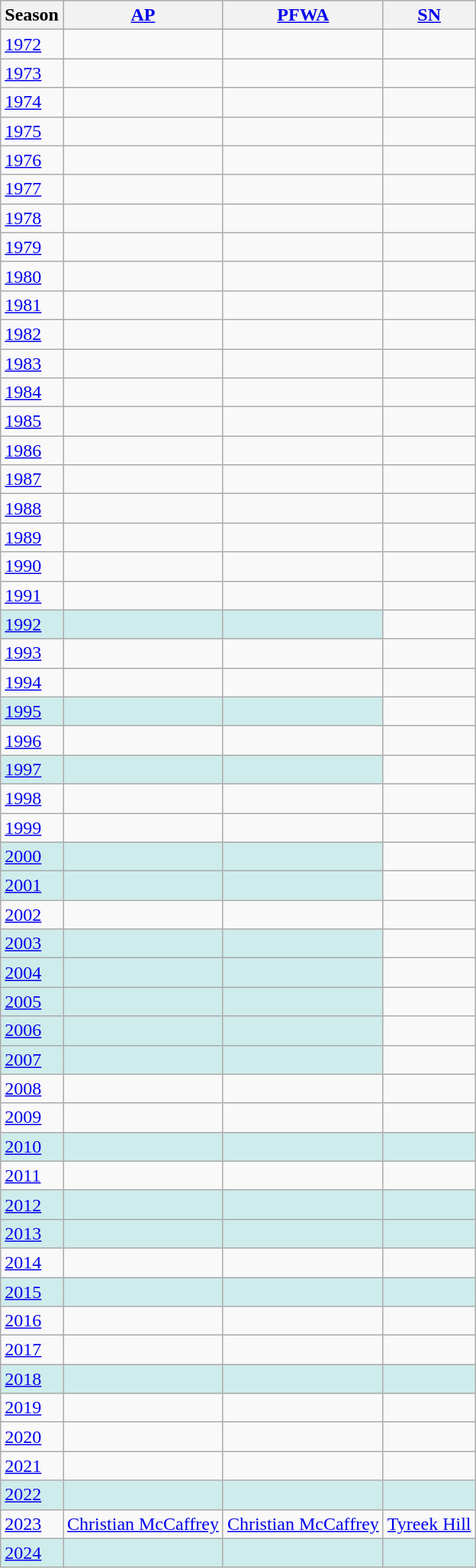<table class="wikitable sortable plainrowheaders">
<tr>
<th scope="col">Season</th>
<th scope="col"><a href='#'>AP</a></th>
<th scope="col"><a href='#'>PFWA</a></th>
<th scope="col"><a href='#'>SN</a></th>
</tr>
<tr>
<td><a href='#'>1972</a></td>
<td></td>
<td></td>
<td></td>
</tr>
<tr>
<td><a href='#'>1973</a></td>
<td></td>
<td></td>
<td></td>
</tr>
<tr>
<td><a href='#'>1974</a></td>
<td></td>
<td></td>
<td></td>
</tr>
<tr>
<td><a href='#'>1975</a></td>
<td></td>
<td></td>
<td></td>
</tr>
<tr>
<td><a href='#'>1976</a></td>
<td></td>
<td></td>
<td></td>
</tr>
<tr>
<td><a href='#'>1977</a></td>
<td></td>
<td></td>
<td></td>
</tr>
<tr>
<td><a href='#'>1978</a></td>
<td></td>
<td></td>
<td></td>
</tr>
<tr>
<td><a href='#'>1979</a></td>
<td></td>
<td></td>
<td></td>
</tr>
<tr>
<td><a href='#'>1980</a></td>
<td></td>
<td></td>
<td></td>
</tr>
<tr>
<td><a href='#'>1981</a></td>
<td></td>
<td></td>
<td></td>
</tr>
<tr>
<td><a href='#'>1982</a></td>
<td></td>
<td></td>
<td></td>
</tr>
<tr>
<td><a href='#'>1983</a></td>
<td></td>
<td></td>
<td></td>
</tr>
<tr>
<td><a href='#'>1984</a></td>
<td></td>
<td></td>
<td></td>
</tr>
<tr>
<td><a href='#'>1985</a></td>
<td></td>
<td></td>
<td></td>
</tr>
<tr>
<td><a href='#'>1986</a></td>
<td></td>
<td></td>
<td></td>
</tr>
<tr>
<td><a href='#'>1987</a></td>
<td></td>
<td></td>
<td></td>
</tr>
<tr>
<td><a href='#'>1988</a></td>
<td></td>
<td></td>
<td></td>
</tr>
<tr>
<td><a href='#'>1989</a></td>
<td></td>
<td></td>
<td></td>
</tr>
<tr>
<td><a href='#'>1990</a></td>
<td></td>
<td></td>
<td></td>
</tr>
<tr>
<td><a href='#'>1991</a></td>
<td></td>
<td></td>
<td></td>
</tr>
<tr>
<td bgcolor="#CFECEC"><a href='#'>1992</a></td>
<td bgcolor="#CFECEC"></td>
<td bgcolor="#CFECEC"></td>
<td></td>
</tr>
<tr>
<td><a href='#'>1993</a></td>
<td></td>
<td></td>
<td></td>
</tr>
<tr>
<td><a href='#'>1994</a></td>
<td></td>
<td></td>
<td></td>
</tr>
<tr>
<td bgcolor="#CFECEC"><a href='#'>1995</a></td>
<td bgcolor="#CFECEC"></td>
<td bgcolor="#CFECEC"></td>
<td></td>
</tr>
<tr>
<td><a href='#'>1996</a></td>
<td></td>
<td></td>
<td></td>
</tr>
<tr>
<td bgcolor="#CFECEC"><a href='#'>1997</a></td>
<td bgcolor="#CFECEC"></td>
<td bgcolor="#CFECEC"></td>
<td></td>
</tr>
<tr>
<td><a href='#'>1998</a></td>
<td></td>
<td></td>
<td></td>
</tr>
<tr>
<td><a href='#'>1999</a></td>
<td></td>
<td></td>
<td></td>
</tr>
<tr>
<td bgcolor="#CFECEC"><a href='#'>2000</a></td>
<td bgcolor="#CFECEC"></td>
<td bgcolor="#CFECEC"></td>
<td></td>
</tr>
<tr>
<td bgcolor="#CFECEC"><a href='#'>2001</a></td>
<td bgcolor="#CFECEC"></td>
<td bgcolor="#CFECEC"></td>
<td></td>
</tr>
<tr>
<td><a href='#'>2002</a></td>
<td></td>
<td></td>
<td></td>
</tr>
<tr>
<td bgcolor="#CFECEC"><a href='#'>2003</a></td>
<td bgcolor="#CFECEC"></td>
<td bgcolor="#CFECEC"></td>
<td></td>
</tr>
<tr>
<td bgcolor="#CFECEC"><a href='#'>2004</a></td>
<td bgcolor="#CFECEC"></td>
<td bgcolor="#CFECEC"></td>
<td></td>
</tr>
<tr>
<td bgcolor="#CFECEC"><a href='#'>2005</a></td>
<td bgcolor="#CFECEC"></td>
<td bgcolor="#CFECEC"></td>
<td></td>
</tr>
<tr>
<td bgcolor="#CFECEC"><a href='#'>2006</a></td>
<td bgcolor="#CFECEC"></td>
<td bgcolor="#CFECEC"></td>
<td></td>
</tr>
<tr>
<td bgcolor="#CFECEC"><a href='#'>2007</a></td>
<td bgcolor="#CFECEC"></td>
<td bgcolor="#CFECEC"></td>
<td></td>
</tr>
<tr>
<td><a href='#'>2008</a></td>
<td></td>
<td></td>
<td></td>
</tr>
<tr>
<td><a href='#'>2009</a></td>
<td></td>
<td></td>
<td></td>
</tr>
<tr>
<td bgcolor="#CFECEC"><a href='#'>2010</a></td>
<td bgcolor="#CFECEC"></td>
<td bgcolor="#CFECEC"></td>
<td bgcolor="#CFECEC"></td>
</tr>
<tr>
<td><a href='#'>2011</a></td>
<td></td>
<td></td>
<td></td>
</tr>
<tr>
<td bgcolor="#CFECEC"><a href='#'>2012</a></td>
<td bgcolor="#CFECEC"></td>
<td bgcolor="#CFECEC"></td>
<td bgcolor="#CFECEC"></td>
</tr>
<tr>
<td bgcolor="#CFECEC"><a href='#'>2013</a></td>
<td bgcolor="#CFECEC"></td>
<td bgcolor="#CFECEC"></td>
<td bgcolor="#CFECEC"></td>
</tr>
<tr>
<td><a href='#'>2014</a></td>
<td></td>
<td></td>
<td></td>
</tr>
<tr>
<td bgcolor="#CFECEC"><a href='#'>2015</a></td>
<td bgcolor="#CFECEC"></td>
<td bgcolor="#CFECEC"></td>
<td bgcolor="#CFECEC"></td>
</tr>
<tr>
<td><a href='#'>2016</a></td>
<td></td>
<td></td>
<td></td>
</tr>
<tr>
<td><a href='#'>2017</a></td>
<td></td>
<td></td>
<td></td>
</tr>
<tr>
<td bgcolor="#CFECEC"><a href='#'>2018</a></td>
<td bgcolor="#CFECEC"></td>
<td bgcolor="#CFECEC"></td>
<td bgcolor="#CFECEC"></td>
</tr>
<tr>
<td><a href='#'>2019</a></td>
<td></td>
<td></td>
<td></td>
</tr>
<tr>
<td><a href='#'>2020</a></td>
<td></td>
<td></td>
<td></td>
</tr>
<tr>
<td><a href='#'>2021</a></td>
<td></td>
<td></td>
<td></td>
</tr>
<tr>
<td bgcolor="#CFECEC"><a href='#'>2022</a></td>
<td bgcolor="#CFECEC"></td>
<td bgcolor="#CFECEC"></td>
<td bgcolor="#CFECEC"></td>
</tr>
<tr>
<td><a href='#'>2023</a></td>
<td><a href='#'>Christian McCaffrey</a></td>
<td><a href='#'>Christian McCaffrey</a></td>
<td><a href='#'>Tyreek Hill</a></td>
</tr>
<tr>
<td bgcolor="#CFECEC"><a href='#'>2024</a></td>
<td bgcolor="#CFECEC"></td>
<td bgcolor="#CFECEC"></td>
<td bgcolor="#CFECEC"></td>
</tr>
</table>
